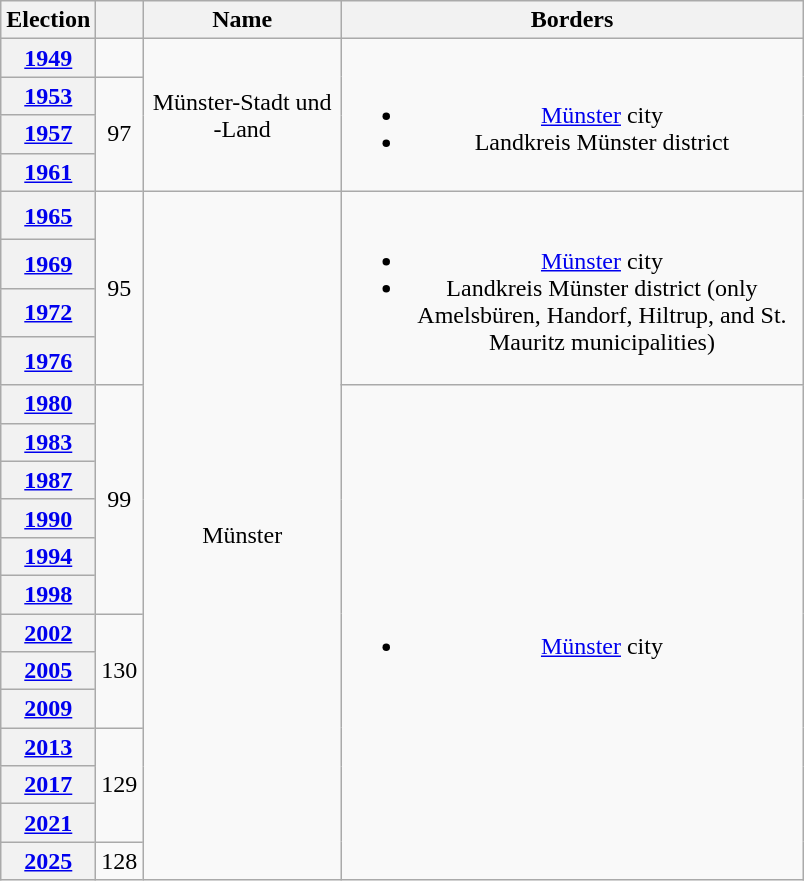<table class=wikitable style="text-align:center">
<tr>
<th>Election</th>
<th></th>
<th width=125px>Name</th>
<th width=300px>Borders</th>
</tr>
<tr>
<th><a href='#'>1949</a></th>
<td></td>
<td rowspan=4>Münster-Stadt und -Land</td>
<td rowspan=4><br><ul><li><a href='#'>Münster</a> city</li><li>Landkreis Münster district</li></ul></td>
</tr>
<tr>
<th><a href='#'>1953</a></th>
<td rowspan=3>97</td>
</tr>
<tr>
<th><a href='#'>1957</a></th>
</tr>
<tr>
<th><a href='#'>1961</a></th>
</tr>
<tr>
<th><a href='#'>1965</a></th>
<td rowspan=4>95</td>
<td rowspan=17>Münster</td>
<td rowspan=4><br><ul><li><a href='#'>Münster</a> city</li><li>Landkreis Münster district (only Amelsbüren, Handorf, Hiltrup, and St. Mauritz municipalities)</li></ul></td>
</tr>
<tr>
<th><a href='#'>1969</a></th>
</tr>
<tr>
<th><a href='#'>1972</a></th>
</tr>
<tr>
<th><a href='#'>1976</a></th>
</tr>
<tr>
<th><a href='#'>1980</a></th>
<td rowspan=6>99</td>
<td rowspan=13><br><ul><li><a href='#'>Münster</a> city</li></ul></td>
</tr>
<tr>
<th><a href='#'>1983</a></th>
</tr>
<tr>
<th><a href='#'>1987</a></th>
</tr>
<tr>
<th><a href='#'>1990</a></th>
</tr>
<tr>
<th><a href='#'>1994</a></th>
</tr>
<tr>
<th><a href='#'>1998</a></th>
</tr>
<tr>
<th><a href='#'>2002</a></th>
<td rowspan=3>130</td>
</tr>
<tr>
<th><a href='#'>2005</a></th>
</tr>
<tr>
<th><a href='#'>2009</a></th>
</tr>
<tr>
<th><a href='#'>2013</a></th>
<td rowspan=3>129</td>
</tr>
<tr>
<th><a href='#'>2017</a></th>
</tr>
<tr>
<th><a href='#'>2021</a></th>
</tr>
<tr>
<th><a href='#'>2025</a></th>
<td>128</td>
</tr>
</table>
